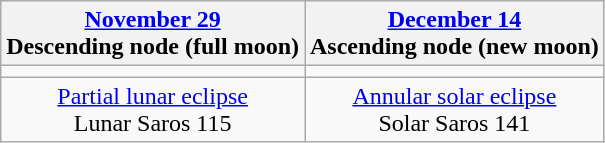<table class="wikitable">
<tr>
<th><a href='#'>November 29</a><br>Descending node (full moon)</th>
<th><a href='#'>December 14</a><br>Ascending node (new moon)<br></th>
</tr>
<tr>
<td></td>
<td></td>
</tr>
<tr align=center>
<td><a href='#'>Partial lunar eclipse</a><br>Lunar Saros 115</td>
<td><a href='#'>Annular solar eclipse</a><br>Solar Saros 141</td>
</tr>
</table>
